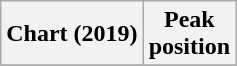<table class="wikitable sortable plainrowheaders" style="text-align:center">
<tr>
<th scope="col">Chart (2019)</th>
<th scope="col">Peak<br>position</th>
</tr>
<tr>
</tr>
</table>
